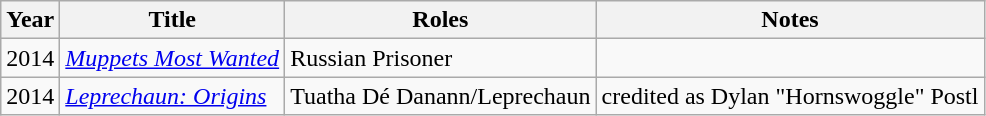<table class="wikitable sortable">
<tr>
<th>Year</th>
<th>Title</th>
<th>Roles</th>
<th class="unsortable">Notes</th>
</tr>
<tr>
<td>2014</td>
<td><em><a href='#'>Muppets Most Wanted</a></em></td>
<td>Russian Prisoner</td>
<td></td>
</tr>
<tr>
<td>2014</td>
<td><em><a href='#'>Leprechaun: Origins</a></em></td>
<td>Tuatha Dé Danann/Leprechaun</td>
<td>credited as Dylan "Hornswoggle" Postl</td>
</tr>
</table>
